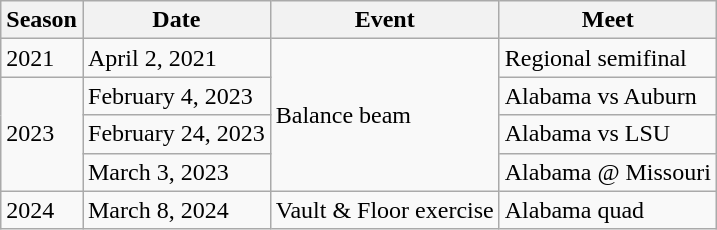<table class="wikitable">
<tr>
<th>Season</th>
<th>Date</th>
<th>Event</th>
<th>Meet</th>
</tr>
<tr>
<td rowspan="1">2021</td>
<td>April 2, 2021</td>
<td rowspan="4">Balance beam</td>
<td>Regional semifinal</td>
</tr>
<tr>
<td rowspan="3">2023</td>
<td>February 4, 2023</td>
<td>Alabama vs Auburn</td>
</tr>
<tr>
<td>February 24, 2023</td>
<td>Alabama vs LSU</td>
</tr>
<tr>
<td>March 3, 2023</td>
<td>Alabama @ Missouri</td>
</tr>
<tr>
<td rowspan="5">2024</td>
<td>March 8, 2024</td>
<td>Vault & Floor exercise</td>
<td>Alabama quad</td>
</tr>
</table>
